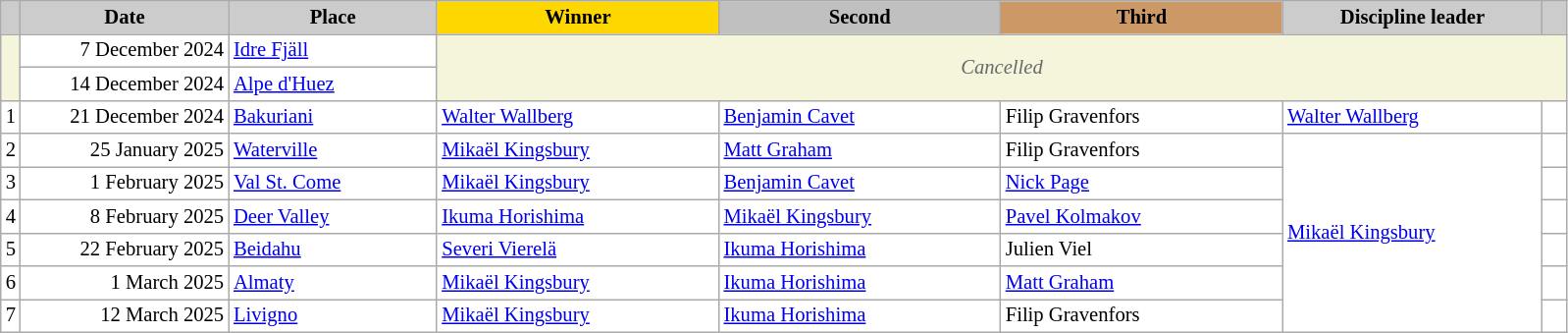<table class="wikitable plainrowheaders" style="background:#fff; font-size:86%; line-height:16px; border:grey solid 1px; border-collapse:collapse;">
<tr>
<th scope="col" style="background:#ccc; width=10 px;"></th>
<th scope="col" style="background:#ccc; width:135px;">Date</th>
<th scope="col" style="background:#ccc; width:135px;">Place</th>
<th scope="col" style="background:gold; width:185px;">Winner</th>
<th scope="col" style="background:silver; width:185px;">Second</th>
<th scope="col" style="background:#c96; width:185px;">Third</th>
<th scope="col" style="background:#ccc; width:170px;">Discipline leader</th>
<th scope="col" style="background:#ccc; width:10px;"></th>
</tr>
<tr>
<td bgcolor="F5F5DC" rowspan=2 align="center"></td>
<td align="right">7 December 2024</td>
<td> <a href='#'>Idre Fjäll</a></td>
<td colspan=5 rowspan=2 align=center bgcolor="F5F5DC" style=color:#696969><em>Cancelled</em></td>
</tr>
<tr>
<td align="right">14 December 2024</td>
<td> <a href='#'>Alpe d'Huez</a></td>
</tr>
<tr>
<td align="center">1</td>
<td align="right">21 December 2024</td>
<td> <a href='#'>Bakuriani</a></td>
<td> <a href='#'>Walter Wallberg</a></td>
<td> <a href='#'>Benjamin Cavet</a></td>
<td> Filip Gravenfors</td>
<td> <a href='#'>Walter Wallberg</a></td>
<td></td>
</tr>
<tr>
<td align="center">2</td>
<td align="right">25 January 2025</td>
<td> <a href='#'>Waterville</a></td>
<td> <a href='#'>Mikaël Kingsbury</a></td>
<td> <a href='#'>Matt Graham</a></td>
<td> Filip Gravenfors</td>
<td rowspan="6"> <a href='#'>Mikaël Kingsbury</a></td>
<td></td>
</tr>
<tr>
<td align="center">3</td>
<td align="right">1 February 2025</td>
<td> <a href='#'>Val St. Come</a></td>
<td> <a href='#'>Mikaël Kingsbury</a></td>
<td> <a href='#'>Benjamin Cavet</a></td>
<td> <a href='#'>Nick Page</a></td>
<td></td>
</tr>
<tr>
<td align="center">4</td>
<td align="right">8 February 2025</td>
<td> <a href='#'>Deer Valley</a></td>
<td> <a href='#'>Ikuma Horishima</a></td>
<td> <a href='#'>Mikaël Kingsbury</a></td>
<td> <a href='#'>Pavel Kolmakov</a></td>
<td></td>
</tr>
<tr>
<td align="center">5</td>
<td align="right">22 February 2025</td>
<td> <a href='#'>Beidahu</a></td>
<td> <a href='#'>Severi Vierelä</a></td>
<td> <a href='#'>Ikuma Horishima</a></td>
<td> Julien Viel</td>
<td></td>
</tr>
<tr>
<td align="center">6</td>
<td align="right">1 March 2025</td>
<td> <a href='#'>Almaty</a></td>
<td> <a href='#'>Mikaël Kingsbury</a></td>
<td> <a href='#'>Ikuma Horishima</a></td>
<td> <a href='#'>Matt Graham</a></td>
<td></td>
</tr>
<tr>
<td align="center">7</td>
<td align="right">12 March 2025</td>
<td> <a href='#'>Livigno</a></td>
<td> <a href='#'>Mikaël Kingsbury</a></td>
<td> <a href='#'>Ikuma Horishima</a></td>
<td> Filip Gravenfors</td>
<td></td>
</tr>
</table>
